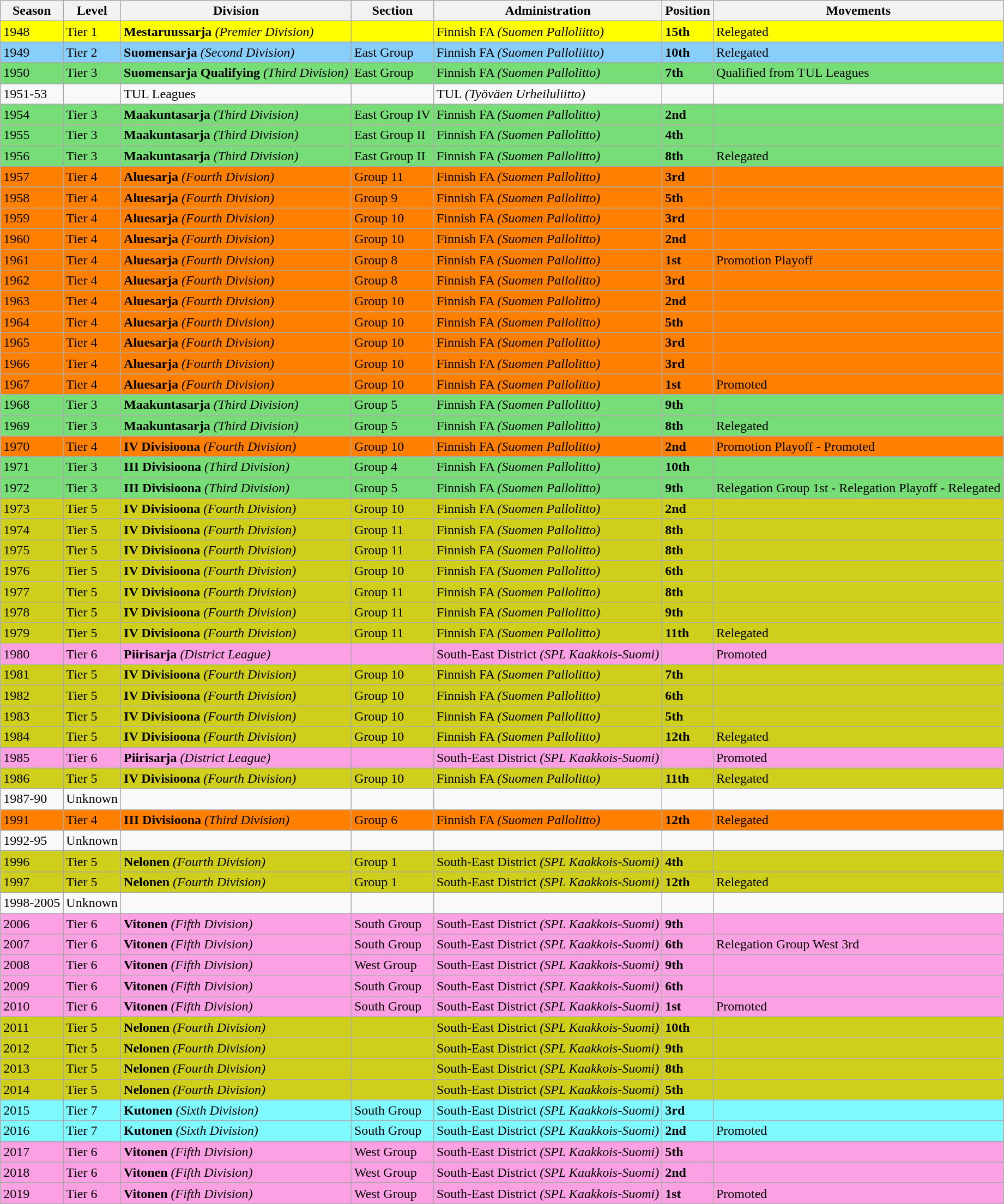<table class="wikitable">
<tr style="background:#f0f6fa;">
<th><strong>Season</strong></th>
<th><strong>Level</strong></th>
<th><strong>Division</strong></th>
<th><strong>Section</strong></th>
<th><strong>Administration</strong></th>
<th><strong>Position</strong></th>
<th><strong>Movements</strong></th>
</tr>
<tr>
<td style="background:#FFFF00;">1948</td>
<td style="background:#FFFF00;">Tier 1</td>
<td style="background:#FFFF00;"><strong>Mestaruussarja</strong> <em>(Premier Division)</em></td>
<td style="background:#FFFF00;"></td>
<td style="background:#FFFF00;">Finnish FA <em>(Suomen Palloliitto)</em></td>
<td style="background:#FFFF00;"><strong>15th</strong></td>
<td style="background:#FFFF00;">Relegated</td>
</tr>
<tr>
<td style="background:#87CEFA;">1949</td>
<td style="background:#87CEFA;">Tier 2</td>
<td style="background:#87CEFA;"><strong>Suomensarja</strong> <em>(Second Division)</em></td>
<td style="background:#87CEFA;">East Group</td>
<td style="background:#87CEFA;">Finnish FA <em>(Suomen Palloliitto)</em></td>
<td style="background:#87CEFA;"><strong>10th</strong></td>
<td style="background:#87CEFA;">Relegated</td>
</tr>
<tr>
<td style="background:#77DD77;">1950</td>
<td style="background:#77DD77;">Tier 3</td>
<td style="background:#77DD77;"><strong>Suomensarja Qualifying</strong> <em>(Third Division)</em></td>
<td style="background:#77DD77;">East Group</td>
<td style="background:#77DD77;">Finnish FA <em>(Suomen Pallolitto)</em></td>
<td style="background:#77DD77;"><strong>7th</strong></td>
<td style="background:#77DD77;">Qualified from TUL Leagues</td>
</tr>
<tr>
<td style="background:;">1951-53</td>
<td style="background:;"></td>
<td style="background:;">TUL Leagues</td>
<td style="background:;"></td>
<td style="background:;">TUL <em>(Työväen Urheiluliitto)</em></td>
<td style="background:;"></td>
<td style="background:;"></td>
</tr>
<tr>
<td style="background:#77DD77;">1954</td>
<td style="background:#77DD77;">Tier 3</td>
<td style="background:#77DD77;"><strong>Maakuntasarja</strong> <em>(Third Division)</em></td>
<td style="background:#77DD77;">East Group IV</td>
<td style="background:#77DD77;">Finnish FA <em>(Suomen Pallolitto)</em></td>
<td style="background:#77DD77;"><strong>2nd</strong></td>
<td style="background:#77DD77;"></td>
</tr>
<tr>
<td style="background:#77DD77;">1955</td>
<td style="background:#77DD77;">Tier 3</td>
<td style="background:#77DD77;"><strong>Maakuntasarja</strong> <em>(Third Division)</em></td>
<td style="background:#77DD77;">East Group II</td>
<td style="background:#77DD77;">Finnish FA <em>(Suomen Pallolitto)</em></td>
<td style="background:#77DD77;"><strong>4th</strong></td>
<td style="background:#77DD77;"></td>
</tr>
<tr>
<td style="background:#77DD77;">1956</td>
<td style="background:#77DD77;">Tier 3</td>
<td style="background:#77DD77;"><strong>Maakuntasarja</strong> <em>(Third Division)</em></td>
<td style="background:#77DD77;">East Group II</td>
<td style="background:#77DD77;">Finnish FA <em>(Suomen Pallolitto)</em></td>
<td style="background:#77DD77;"><strong>8th</strong></td>
<td style="background:#77DD77;">Relegated</td>
</tr>
<tr>
<td style="background:#FF7F00;">1957</td>
<td style="background:#FF7F00;">Tier 4</td>
<td style="background:#FF7F00;"><strong>Aluesarja</strong> <em>(Fourth Division)</em></td>
<td style="background:#FF7F00;">Group 11</td>
<td style="background:#FF7F00;">Finnish FA <em>(Suomen Pallolitto)</em></td>
<td style="background:#FF7F00;"><strong>3rd</strong></td>
<td style="background:#FF7F00;"></td>
</tr>
<tr>
<td style="background:#FF7F00;">1958</td>
<td style="background:#FF7F00;">Tier 4</td>
<td style="background:#FF7F00;"><strong>Aluesarja</strong> <em>(Fourth Division)</em></td>
<td style="background:#FF7F00;">Group 9</td>
<td style="background:#FF7F00;">Finnish FA <em>(Suomen Pallolitto)</em></td>
<td style="background:#FF7F00;"><strong>5th</strong></td>
<td style="background:#FF7F00;"></td>
</tr>
<tr>
<td style="background:#FF7F00;">1959</td>
<td style="background:#FF7F00;">Tier 4</td>
<td style="background:#FF7F00;"><strong>Aluesarja</strong> <em>(Fourth Division)</em></td>
<td style="background:#FF7F00;">Group 10</td>
<td style="background:#FF7F00;">Finnish FA <em>(Suomen Pallolitto)</em></td>
<td style="background:#FF7F00;"><strong>3rd</strong></td>
<td style="background:#FF7F00;"></td>
</tr>
<tr>
<td style="background:#FF7F00;">1960</td>
<td style="background:#FF7F00;">Tier 4</td>
<td style="background:#FF7F00;"><strong>Aluesarja</strong> <em>(Fourth Division)</em></td>
<td style="background:#FF7F00;">Group 10</td>
<td style="background:#FF7F00;">Finnish FA <em>(Suomen Pallolitto)</em></td>
<td style="background:#FF7F00;"><strong>2nd</strong></td>
<td style="background:#FF7F00;"></td>
</tr>
<tr>
<td style="background:#FF7F00;">1961</td>
<td style="background:#FF7F00;">Tier 4</td>
<td style="background:#FF7F00;"><strong>Aluesarja</strong> <em>(Fourth Division)</em></td>
<td style="background:#FF7F00;">Group 8</td>
<td style="background:#FF7F00;">Finnish FA <em>(Suomen Pallolitto)</em></td>
<td style="background:#FF7F00;"><strong>1st</strong></td>
<td style="background:#FF7F00;">Promotion Playoff</td>
</tr>
<tr>
<td style="background:#FF7F00;">1962</td>
<td style="background:#FF7F00;">Tier 4</td>
<td style="background:#FF7F00;"><strong>Aluesarja</strong> <em>(Fourth Division)</em></td>
<td style="background:#FF7F00;">Group 8</td>
<td style="background:#FF7F00;">Finnish FA <em>(Suomen Pallolitto)</em></td>
<td style="background:#FF7F00;"><strong>3rd</strong></td>
<td style="background:#FF7F00;"></td>
</tr>
<tr>
<td style="background:#FF7F00;">1963</td>
<td style="background:#FF7F00;">Tier 4</td>
<td style="background:#FF7F00;"><strong>Aluesarja</strong> <em>(Fourth Division)</em></td>
<td style="background:#FF7F00;">Group 10</td>
<td style="background:#FF7F00;">Finnish FA <em>(Suomen Pallolitto)</em></td>
<td style="background:#FF7F00;"><strong>2nd</strong></td>
<td style="background:#FF7F00;"></td>
</tr>
<tr>
<td style="background:#FF7F00;">1964</td>
<td style="background:#FF7F00;">Tier 4</td>
<td style="background:#FF7F00;"><strong>Aluesarja</strong> <em>(Fourth Division)</em></td>
<td style="background:#FF7F00;">Group 10</td>
<td style="background:#FF7F00;">Finnish FA <em>(Suomen Pallolitto)</em></td>
<td style="background:#FF7F00;"><strong>5th</strong></td>
<td style="background:#FF7F00;"></td>
</tr>
<tr>
<td style="background:#FF7F00;">1965</td>
<td style="background:#FF7F00;">Tier 4</td>
<td style="background:#FF7F00;"><strong>Aluesarja</strong> <em>(Fourth Division)</em></td>
<td style="background:#FF7F00;">Group 10</td>
<td style="background:#FF7F00;">Finnish FA <em>(Suomen Pallolitto)</em></td>
<td style="background:#FF7F00;"><strong>3rd</strong></td>
<td style="background:#FF7F00;"></td>
</tr>
<tr>
<td style="background:#FF7F00;">1966</td>
<td style="background:#FF7F00;">Tier 4</td>
<td style="background:#FF7F00;"><strong>Aluesarja</strong> <em>(Fourth Division)</em></td>
<td style="background:#FF7F00;">Group 10</td>
<td style="background:#FF7F00;">Finnish FA <em>(Suomen Pallolitto)</em></td>
<td style="background:#FF7F00;"><strong>3rd</strong></td>
<td style="background:#FF7F00;"></td>
</tr>
<tr>
<td style="background:#FF7F00;">1967</td>
<td style="background:#FF7F00;">Tier 4</td>
<td style="background:#FF7F00;"><strong>Aluesarja</strong> <em>(Fourth Division)</em></td>
<td style="background:#FF7F00;">Group 10</td>
<td style="background:#FF7F00;">Finnish FA <em>(Suomen Pallolitto)</em></td>
<td style="background:#FF7F00;"><strong>1st</strong></td>
<td style="background:#FF7F00;">Promoted</td>
</tr>
<tr>
<td style="background:#77DD77;">1968</td>
<td style="background:#77DD77;">Tier 3</td>
<td style="background:#77DD77;"><strong>Maakuntasarja</strong> <em>(Third Division)</em></td>
<td style="background:#77DD77;">Group 5</td>
<td style="background:#77DD77;">Finnish FA <em>(Suomen Pallolitto)</em></td>
<td style="background:#77DD77;"><strong>9th</strong></td>
<td style="background:#77DD77;"></td>
</tr>
<tr>
<td style="background:#77DD77;">1969</td>
<td style="background:#77DD77;">Tier 3</td>
<td style="background:#77DD77;"><strong>Maakuntasarja</strong> <em>(Third Division)</em></td>
<td style="background:#77DD77;">Group 5</td>
<td style="background:#77DD77;">Finnish FA <em>(Suomen Pallolitto)</em></td>
<td style="background:#77DD77;"><strong>8th</strong></td>
<td style="background:#77DD77;">Relegated</td>
</tr>
<tr>
<td style="background:#FF7F00;">1970</td>
<td style="background:#FF7F00;">Tier 4</td>
<td style="background:#FF7F00;"><strong>IV Divisioona</strong> <em>(Fourth Division)</em></td>
<td style="background:#FF7F00;">Group 10</td>
<td style="background:#FF7F00;">Finnish FA <em>(Suomen Pallolitto)</em></td>
<td style="background:#FF7F00;"><strong>2nd</strong></td>
<td style="background:#FF7F00;">Promotion Playoff - Promoted</td>
</tr>
<tr>
<td style="background:#77DD77;">1971</td>
<td style="background:#77DD77;">Tier 3</td>
<td style="background:#77DD77;"><strong>III Divisioona</strong> <em>(Third Division)</em></td>
<td style="background:#77DD77;">Group 4</td>
<td style="background:#77DD77;">Finnish FA <em>(Suomen Pallolitto)</em></td>
<td style="background:#77DD77;"><strong>10th</strong></td>
<td style="background:#77DD77;"></td>
</tr>
<tr>
<td style="background:#77DD77;">1972</td>
<td style="background:#77DD77;">Tier 3</td>
<td style="background:#77DD77;"><strong>III Divisioona</strong> <em>(Third Division)</em></td>
<td style="background:#77DD77;">Group 5</td>
<td style="background:#77DD77;">Finnish FA <em>(Suomen Pallolitto)</em></td>
<td style="background:#77DD77;"><strong>9th</strong></td>
<td style="background:#77DD77;">Relegation Group 1st - Relegation Playoff - Relegated</td>
</tr>
<tr>
<td style="background:#CECE1B;">1973</td>
<td style="background:#CECE1B;">Tier 5</td>
<td style="background:#CECE1B;"><strong>IV Divisioona</strong> <em>(Fourth Division)</em></td>
<td style="background:#CECE1B;">Group 10</td>
<td style="background:#CECE1B;">Finnish FA <em>(Suomen Pallolitto)</em></td>
<td style="background:#CECE1B;"><strong>2nd</strong></td>
<td style="background:#CECE1B;"></td>
</tr>
<tr>
<td style="background:#CECE1B;">1974</td>
<td style="background:#CECE1B;">Tier 5</td>
<td style="background:#CECE1B;"><strong>IV Divisioona</strong> <em>(Fourth Division)</em></td>
<td style="background:#CECE1B;">Group 11</td>
<td style="background:#CECE1B;">Finnish FA <em>(Suomen Pallolitto)</em></td>
<td style="background:#CECE1B;"><strong>8th</strong></td>
<td style="background:#CECE1B;"></td>
</tr>
<tr>
<td style="background:#CECE1B;">1975</td>
<td style="background:#CECE1B;">Tier 5</td>
<td style="background:#CECE1B;"><strong>IV Divisioona</strong> <em>(Fourth Division)</em></td>
<td style="background:#CECE1B;">Group 11</td>
<td style="background:#CECE1B;">Finnish FA <em>(Suomen Pallolitto)</em></td>
<td style="background:#CECE1B;"><strong>8th</strong></td>
<td style="background:#CECE1B;"></td>
</tr>
<tr>
<td style="background:#CECE1B;">1976</td>
<td style="background:#CECE1B;">Tier 5</td>
<td style="background:#CECE1B;"><strong>IV Divisioona</strong> <em>(Fourth Division)</em></td>
<td style="background:#CECE1B;">Group 10</td>
<td style="background:#CECE1B;">Finnish FA <em>(Suomen Pallolitto)</em></td>
<td style="background:#CECE1B;"><strong>6th</strong></td>
<td style="background:#CECE1B;"></td>
</tr>
<tr>
<td style="background:#CECE1B;">1977</td>
<td style="background:#CECE1B;">Tier 5</td>
<td style="background:#CECE1B;"><strong>IV Divisioona</strong> <em>(Fourth Division)</em></td>
<td style="background:#CECE1B;">Group 11</td>
<td style="background:#CECE1B;">Finnish FA <em>(Suomen Pallolitto)</em></td>
<td style="background:#CECE1B;"><strong>8th</strong></td>
<td style="background:#CECE1B;"></td>
</tr>
<tr>
<td style="background:#CECE1B;">1978</td>
<td style="background:#CECE1B;">Tier 5</td>
<td style="background:#CECE1B;"><strong>IV Divisioona</strong> <em>(Fourth Division)</em></td>
<td style="background:#CECE1B;">Group 11</td>
<td style="background:#CECE1B;">Finnish FA <em>(Suomen Pallolitto)</em></td>
<td style="background:#CECE1B;"><strong>9th</strong></td>
<td style="background:#CECE1B;"></td>
</tr>
<tr>
<td style="background:#CECE1B;">1979</td>
<td style="background:#CECE1B;">Tier 5</td>
<td style="background:#CECE1B;"><strong>IV Divisioona</strong> <em>(Fourth Division)</em></td>
<td style="background:#CECE1B;">Group 11</td>
<td style="background:#CECE1B;">Finnish FA <em>(Suomen Pallolitto)</em></td>
<td style="background:#CECE1B;"><strong>11th</strong></td>
<td style="background:#CECE1B;">Relegated</td>
</tr>
<tr>
<td style="background:#FBA0E3;">1980</td>
<td style="background:#FBA0E3;">Tier 6</td>
<td style="background:#FBA0E3;"><strong>Piirisarja</strong> <em>(District League)</em></td>
<td style="background:#FBA0E3;"></td>
<td style="background:#FBA0E3;">South-East District <em>(SPL Kaakkois-Suomi)</em></td>
<td style="background:#FBA0E3;"></td>
<td style="background:#FBA0E3;">Promoted</td>
</tr>
<tr>
<td style="background:#CECE1B;">1981</td>
<td style="background:#CECE1B;">Tier 5</td>
<td style="background:#CECE1B;"><strong>IV Divisioona</strong> <em>(Fourth Division)</em></td>
<td style="background:#CECE1B;">Group 10</td>
<td style="background:#CECE1B;">Finnish FA <em>(Suomen Pallolitto)</em></td>
<td style="background:#CECE1B;"><strong>7th</strong></td>
<td style="background:#CECE1B;"></td>
</tr>
<tr>
<td style="background:#CECE1B;">1982</td>
<td style="background:#CECE1B;">Tier 5</td>
<td style="background:#CECE1B;"><strong>IV Divisioona</strong> <em>(Fourth Division)</em></td>
<td style="background:#CECE1B;">Group 10</td>
<td style="background:#CECE1B;">Finnish FA <em>(Suomen Pallolitto)</em></td>
<td style="background:#CECE1B;"><strong>6th</strong></td>
<td style="background:#CECE1B;"></td>
</tr>
<tr>
<td style="background:#CECE1B;">1983</td>
<td style="background:#CECE1B;">Tier 5</td>
<td style="background:#CECE1B;"><strong>IV Divisioona</strong> <em>(Fourth Division)</em></td>
<td style="background:#CECE1B;">Group 10</td>
<td style="background:#CECE1B;">Finnish FA <em>(Suomen Pallolitto)</em></td>
<td style="background:#CECE1B;"><strong>5th</strong></td>
<td style="background:#CECE1B;"></td>
</tr>
<tr>
<td style="background:#CECE1B;">1984</td>
<td style="background:#CECE1B;">Tier 5</td>
<td style="background:#CECE1B;"><strong>IV Divisioona</strong> <em>(Fourth Division)</em></td>
<td style="background:#CECE1B;">Group 10</td>
<td style="background:#CECE1B;">Finnish FA <em>(Suomen Pallolitto)</em></td>
<td style="background:#CECE1B;"><strong>12th</strong></td>
<td style="background:#CECE1B;">Relegated</td>
</tr>
<tr>
<td style="background:#FBA0E3;">1985</td>
<td style="background:#FBA0E3;">Tier 6</td>
<td style="background:#FBA0E3;"><strong>Piirisarja</strong> <em>(District League)</em></td>
<td style="background:#FBA0E3;"></td>
<td style="background:#FBA0E3;">South-East District <em>(SPL Kaakkois-Suomi)</em></td>
<td style="background:#FBA0E3;"></td>
<td style="background:#FBA0E3;">Promoted</td>
</tr>
<tr>
<td style="background:#CECE1B;">1986</td>
<td style="background:#CECE1B;">Tier 5</td>
<td style="background:#CECE1B;"><strong>IV Divisioona</strong> <em>(Fourth Division)</em></td>
<td style="background:#CECE1B;">Group 10</td>
<td style="background:#CECE1B;">Finnish FA <em>(Suomen Pallolitto)</em></td>
<td style="background:#CECE1B;"><strong>11th</strong></td>
<td style="background:#CECE1B;">Relegated</td>
</tr>
<tr>
<td style="background:;">1987-90</td>
<td style="background:;">Unknown</td>
<td style="background:;"></td>
<td style="background:;"></td>
<td style="background:;"></td>
<td style="background:;"></td>
<td style="background:;"></td>
</tr>
<tr>
<td style="background:#FF7F00;">1991</td>
<td style="background:#FF7F00;">Tier 4</td>
<td style="background:#FF7F00;"><strong>III Divisioona</strong> <em>(Third Division)</em></td>
<td style="background:#FF7F00;">Group 6</td>
<td style="background:#FF7F00;">Finnish FA <em>(Suomen Pallolitto)</em></td>
<td style="background:#FF7F00;"><strong>12th</strong></td>
<td style="background:#FF7F00;">Relegated</td>
</tr>
<tr>
<td style="background:;">1992-95</td>
<td style="background:;">Unknown</td>
<td style="background:;"></td>
<td style="background:;"></td>
<td style="background:;"></td>
<td style="background:;"></td>
<td style="background:;"></td>
</tr>
<tr>
<td style="background:#CECE1B;">1996</td>
<td style="background:#CECE1B;">Tier 5</td>
<td style="background:#CECE1B;"><strong>Nelonen</strong> <em>(Fourth Division)</em></td>
<td style="background:#CECE1B;">Group 1</td>
<td style="background:#CECE1B;">South-East District <em>(SPL Kaakkois-Suomi)</em></td>
<td style="background:#CECE1B;"><strong>4th</strong></td>
<td style="background:#CECE1B;"></td>
</tr>
<tr>
<td style="background:#CECE1B;">1997</td>
<td style="background:#CECE1B;">Tier 5</td>
<td style="background:#CECE1B;"><strong>Nelonen</strong> <em>(Fourth Division)</em></td>
<td style="background:#CECE1B;">Group 1</td>
<td style="background:#CECE1B;">South-East District <em>(SPL Kaakkois-Suomi)</em></td>
<td style="background:#CECE1B;"><strong>12th</strong></td>
<td style="background:#CECE1B;">Relegated</td>
</tr>
<tr>
<td style="background:;">1998-2005</td>
<td style="background:;">Unknown</td>
<td style="background:;"></td>
<td style="background:;"></td>
<td style="background:;"></td>
<td style="background:;"></td>
<td style="background:;"></td>
</tr>
<tr>
<td style="background:#FBA0E3;">2006</td>
<td style="background:#FBA0E3;">Tier 6</td>
<td style="background:#FBA0E3;"><strong>Vitonen</strong> <em>(Fifth Division)</em></td>
<td style="background:#FBA0E3;">South Group</td>
<td style="background:#FBA0E3;">South-East District <em>(SPL Kaakkois-Suomi)</em></td>
<td style="background:#FBA0E3;"><strong>9th</strong></td>
<td style="background:#FBA0E3;"></td>
</tr>
<tr>
<td style="background:#FBA0E3;">2007</td>
<td style="background:#FBA0E3;">Tier 6</td>
<td style="background:#FBA0E3;"><strong>Vitonen</strong> <em>(Fifth Division)</em></td>
<td style="background:#FBA0E3;">South Group</td>
<td style="background:#FBA0E3;">South-East District <em>(SPL Kaakkois-Suomi)</em></td>
<td style="background:#FBA0E3;"><strong>6th</strong></td>
<td style="background:#FBA0E3;">Relegation Group West 3rd</td>
</tr>
<tr>
<td style="background:#FBA0E3;">2008</td>
<td style="background:#FBA0E3;">Tier 6</td>
<td style="background:#FBA0E3;"><strong>Vitonen</strong> <em>(Fifth Division)</em></td>
<td style="background:#FBA0E3;">West Group</td>
<td style="background:#FBA0E3;">South-East District <em>(SPL Kaakkois-Suomi)</em></td>
<td style="background:#FBA0E3;"><strong>9th</strong></td>
<td style="background:#FBA0E3;"></td>
</tr>
<tr>
<td style="background:#FBA0E3;">2009</td>
<td style="background:#FBA0E3;">Tier 6</td>
<td style="background:#FBA0E3;"><strong>Vitonen</strong> <em>(Fifth Division)</em></td>
<td style="background:#FBA0E3;">South Group</td>
<td style="background:#FBA0E3;">South-East District <em>(SPL Kaakkois-Suomi)</em></td>
<td style="background:#FBA0E3;"><strong>6th</strong></td>
<td style="background:#FBA0E3;"></td>
</tr>
<tr>
<td style="background:#FBA0E3;">2010</td>
<td style="background:#FBA0E3;">Tier 6</td>
<td style="background:#FBA0E3;"><strong>Vitonen</strong> <em>(Fifth Division)</em></td>
<td style="background:#FBA0E3;">South Group</td>
<td style="background:#FBA0E3;">South-East District <em>(SPL Kaakkois-Suomi)</em></td>
<td style="background:#FBA0E3;"><strong>1st</strong></td>
<td style="background:#FBA0E3;">Promoted</td>
</tr>
<tr>
<td style="background:#CECE1B;">2011</td>
<td style="background:#CECE1B;">Tier 5</td>
<td style="background:#CECE1B;"><strong>Nelonen</strong> <em>(Fourth Division)</em></td>
<td style="background:#CECE1B;"></td>
<td style="background:#CECE1B;">South-East District <em>(SPL Kaakkois-Suomi)</em></td>
<td style="background:#CECE1B;"><strong>10th</strong></td>
<td style="background:#CECE1B;"></td>
</tr>
<tr>
<td style="background:#CECE1B;">2012</td>
<td style="background:#CECE1B;">Tier 5</td>
<td style="background:#CECE1B;"><strong>Nelonen</strong> <em>(Fourth Division)</em></td>
<td style="background:#CECE1B;"></td>
<td style="background:#CECE1B;">South-East District <em>(SPL Kaakkois-Suomi)</em></td>
<td style="background:#CECE1B;"><strong>9th</strong></td>
<td style="background:#CECE1B;"></td>
</tr>
<tr>
<td style="background:#CECE1B;">2013</td>
<td style="background:#CECE1B;">Tier 5</td>
<td style="background:#CECE1B;"><strong>Nelonen</strong> <em>(Fourth Division)</em></td>
<td style="background:#CECE1B;"></td>
<td style="background:#CECE1B;">South-East District <em>(SPL Kaakkois-Suomi)</em></td>
<td style="background:#CECE1B;"><strong>8th</strong></td>
<td style="background:#CECE1B;"></td>
</tr>
<tr>
<td style="background:#CECE1B;">2014</td>
<td style="background:#CECE1B;">Tier 5</td>
<td style="background:#CECE1B;"><strong>Nelonen</strong> <em>(Fourth Division)</em></td>
<td style="background:#CECE1B;"></td>
<td style="background:#CECE1B;">South-East District <em>(SPL Kaakkois-Suomi)</em></td>
<td style="background:#CECE1B;"><strong>5th</strong></td>
<td style="background:#CECE1B;"></td>
</tr>
<tr>
<td style="background:#7DF9FF;">2015</td>
<td style="background:#7DF9FF;">Tier 7</td>
<td style="background:#7DF9FF;"><strong>Kutonen</strong> <em>(Sixth Division)</em></td>
<td style="background:#7DF9FF;">South Group</td>
<td style="background:#7DF9FF;">South-East District <em>(SPL Kaakkois-Suomi)</em></td>
<td style="background:#7DF9FF;"><strong>3rd</strong></td>
<td style="background:#7DF9FF;"></td>
</tr>
<tr>
<td style="background:#7DF9FF;">2016</td>
<td style="background:#7DF9FF;">Tier 7</td>
<td style="background:#7DF9FF;"><strong>Kutonen</strong> <em>(Sixth Division)</em></td>
<td style="background:#7DF9FF;">South Group</td>
<td style="background:#7DF9FF;">South-East District <em>(SPL Kaakkois-Suomi)</em></td>
<td style="background:#7DF9FF;"><strong>2nd</strong></td>
<td style="background:#7DF9FF;">Promoted</td>
</tr>
<tr>
<td style="background:#FBA0E3;">2017</td>
<td style="background:#FBA0E3;">Tier 6</td>
<td style="background:#FBA0E3;"><strong>Vitonen</strong> <em>(Fifth Division)</em></td>
<td style="background:#FBA0E3;">West Group</td>
<td style="background:#FBA0E3;">South-East District <em>(SPL Kaakkois-Suomi)</em></td>
<td style="background:#FBA0E3;"><strong>5th</strong></td>
<td style="background:#FBA0E3;"></td>
</tr>
<tr>
<td style="background:#FBA0E3;">2018</td>
<td style="background:#FBA0E3;">Tier 6</td>
<td style="background:#FBA0E3;"><strong>Vitonen</strong> <em>(Fifth Division)</em></td>
<td style="background:#FBA0E3;">West Group</td>
<td style="background:#FBA0E3;">South-East District <em>(SPL Kaakkois-Suomi)</em></td>
<td style="background:#FBA0E3;"><strong>2nd</strong></td>
<td style="background:#FBA0E3;"></td>
</tr>
<tr>
<td style="background:#FBA0E3;">2019</td>
<td style="background:#FBA0E3;">Tier 6</td>
<td style="background:#FBA0E3;"><strong>Vitonen</strong> <em>(Fifth Division)</em></td>
<td style="background:#FBA0E3;">West Group</td>
<td style="background:#FBA0E3;">South-East District <em>(SPL Kaakkois-Suomi)</em></td>
<td style="background:#FBA0E3;"><strong>1st</strong></td>
<td style="background:#FBA0E3;">Promoted</td>
</tr>
</table>
